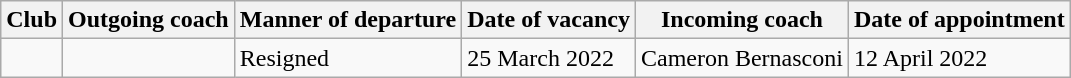<table class="wikitable sortable">
<tr>
<th>Club</th>
<th>Outgoing coach</th>
<th>Manner of departure</th>
<th>Date of vacancy</th>
<th>Incoming coach</th>
<th>Date of appointment</th>
</tr>
<tr>
<td></td>
<td></td>
<td>Resigned</td>
<td>25 March 2022</td>
<td>Cameron Bernasconi</td>
<td>12 April 2022</td>
</tr>
</table>
